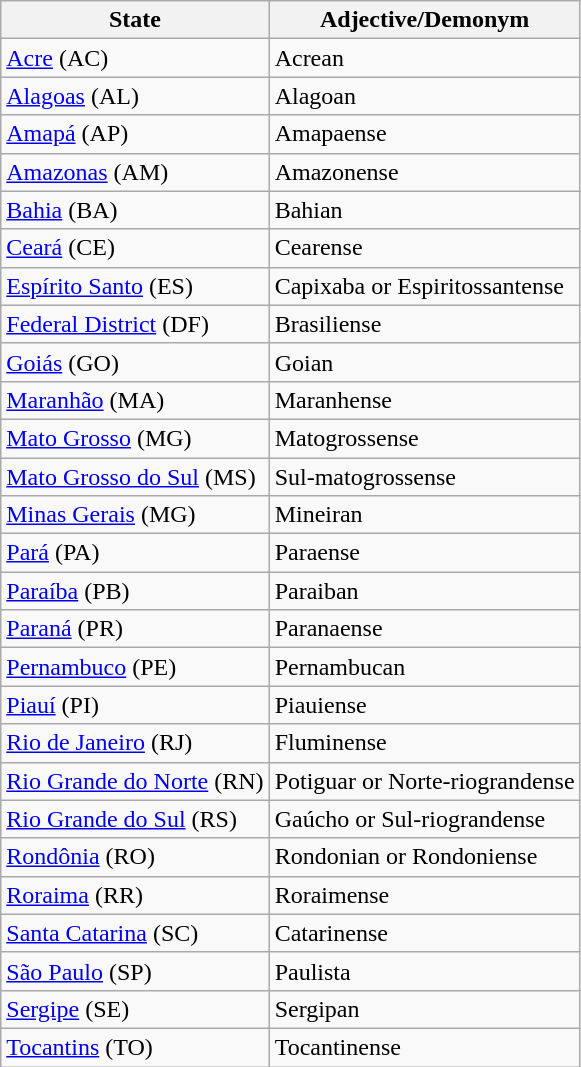<table class="wikitable">
<tr>
<th>State</th>
<th>Adjective/Demonym</th>
</tr>
<tr>
<td><a href='#'>Acre</a> (AC)</td>
<td>Acrean</td>
</tr>
<tr>
<td><a href='#'>Alagoas</a> (AL)</td>
<td>Alagoan</td>
</tr>
<tr>
<td><a href='#'>Amapá</a> (AP)</td>
<td>Amapaense</td>
</tr>
<tr>
<td><a href='#'>Amazonas</a> (AM)</td>
<td>Amazonense</td>
</tr>
<tr>
<td><a href='#'>Bahia</a> (BA)</td>
<td>Bahian</td>
</tr>
<tr>
<td><a href='#'>Ceará</a> (CE)</td>
<td>Cearense</td>
</tr>
<tr>
<td><a href='#'>Espírito Santo</a> (ES)</td>
<td>Capixaba or Espiritossantense</td>
</tr>
<tr>
<td><a href='#'>Federal District</a> (DF)</td>
<td>Brasiliense</td>
</tr>
<tr>
<td><a href='#'>Goiás</a> (GO)</td>
<td>Goian</td>
</tr>
<tr>
<td><a href='#'>Maranhão</a> (MA)</td>
<td>Maranhense</td>
</tr>
<tr>
<td><a href='#'>Mato Grosso</a> (MG)</td>
<td>Matogrossense</td>
</tr>
<tr>
<td><a href='#'>Mato Grosso do Sul</a> (MS)</td>
<td>Sul-matogrossense</td>
</tr>
<tr>
<td><a href='#'>Minas Gerais</a> (MG)</td>
<td>Mineiran</td>
</tr>
<tr>
<td><a href='#'>Pará</a> (PA)</td>
<td>Paraense</td>
</tr>
<tr>
<td><a href='#'>Paraíba</a> (PB)</td>
<td>Paraiban</td>
</tr>
<tr>
<td><a href='#'>Paraná</a> (PR)</td>
<td>Paranaense</td>
</tr>
<tr>
<td><a href='#'>Pernambuco</a> (PE)</td>
<td>Pernambucan</td>
</tr>
<tr>
<td><a href='#'>Piauí</a> (PI)</td>
<td>Piauiense</td>
</tr>
<tr>
<td><a href='#'>Rio de Janeiro</a> (RJ)</td>
<td>Fluminense</td>
</tr>
<tr>
<td><a href='#'>Rio Grande do Norte</a> (RN)</td>
<td>Potiguar or Norte-riograndense</td>
</tr>
<tr>
<td><a href='#'>Rio Grande do Sul</a> (RS)</td>
<td>Gaúcho or Sul-riograndense</td>
</tr>
<tr>
<td><a href='#'>Rondônia</a> (RO)</td>
<td>Rondonian or Rondoniense</td>
</tr>
<tr>
<td><a href='#'>Roraima</a> (RR)</td>
<td>Roraimense</td>
</tr>
<tr>
<td><a href='#'>Santa Catarina</a> (SC)</td>
<td>Catarinense</td>
</tr>
<tr>
<td><a href='#'>São Paulo</a> (SP)</td>
<td>Paulista</td>
</tr>
<tr>
<td><a href='#'>Sergipe</a> (SE)</td>
<td>Sergipan</td>
</tr>
<tr>
<td><a href='#'>Tocantins</a> (TO)</td>
<td>Tocantinense</td>
</tr>
</table>
